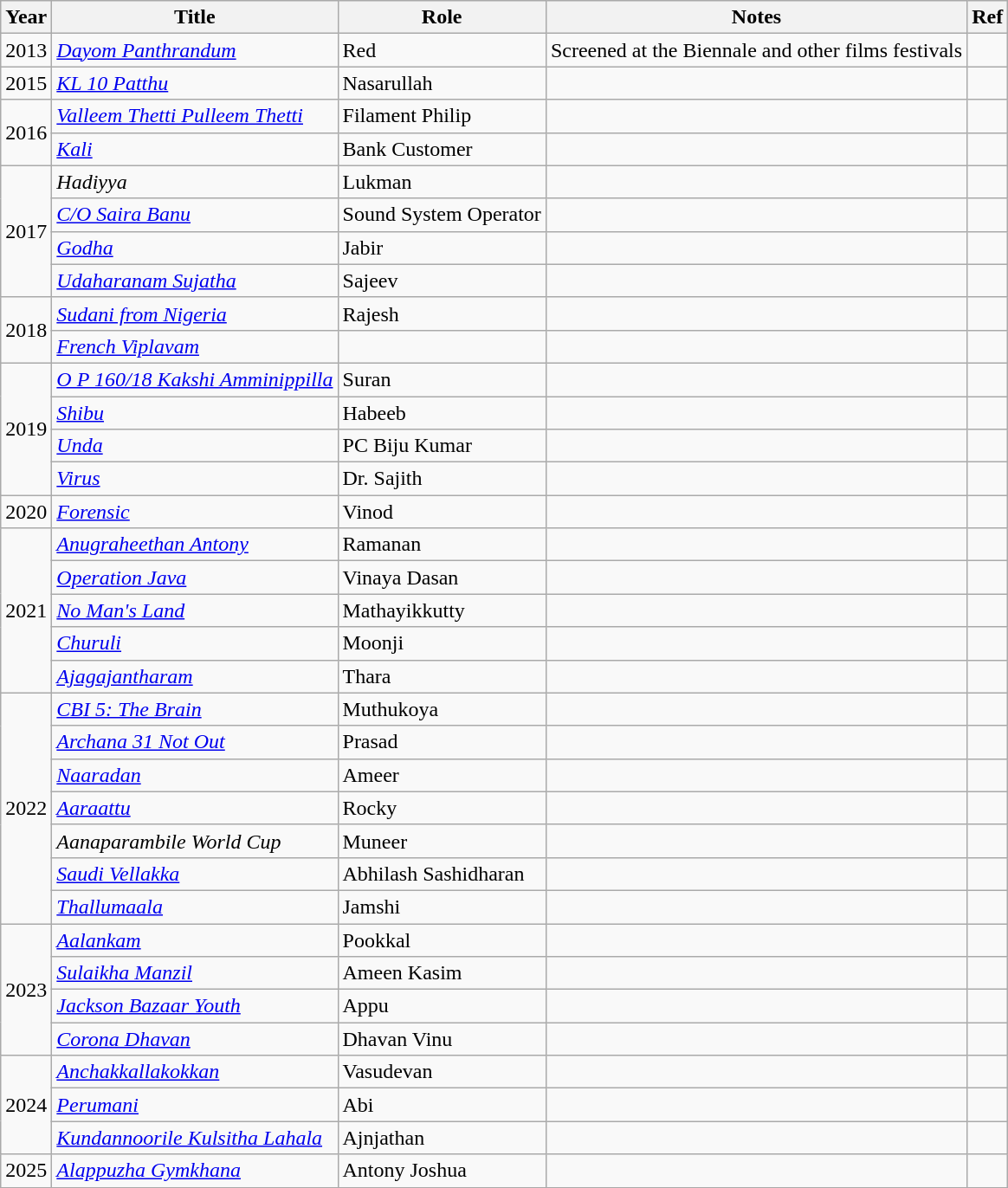<table class="wikitable sortable">
<tr>
<th>Year</th>
<th>Title</th>
<th>Role</th>
<th class="unsortable">Notes</th>
<th>Ref</th>
</tr>
<tr>
<td>2013</td>
<td><em><a href='#'>Dayom Panthrandum</a></em></td>
<td>Red</td>
<td>Screened at the Biennale and other films festivals</td>
<td></td>
</tr>
<tr>
<td>2015</td>
<td><em><a href='#'>KL 10 Patthu</a></em></td>
<td>Nasarullah</td>
<td></td>
<td></td>
</tr>
<tr>
<td rowspan=2>2016</td>
<td><em><a href='#'>Valleem Thetti Pulleem Thetti</a></em></td>
<td>Filament Philip</td>
<td></td>
<td></td>
</tr>
<tr>
<td><em><a href='#'>Kali</a></em></td>
<td>Bank Customer</td>
<td></td>
<td></td>
</tr>
<tr>
<td rowspan=4>2017</td>
<td><em>Hadiyya</em></td>
<td>Lukman</td>
<td></td>
<td></td>
</tr>
<tr>
<td><em><a href='#'>C/O Saira Banu</a></em></td>
<td>Sound System Operator</td>
<td></td>
<td></td>
</tr>
<tr>
<td><em><a href='#'>Godha</a></em></td>
<td>Jabir</td>
<td></td>
<td></td>
</tr>
<tr>
<td><em><a href='#'>Udaharanam Sujatha</a></em></td>
<td>Sajeev</td>
<td></td>
<td></td>
</tr>
<tr>
<td rowspan=2>2018</td>
<td><em><a href='#'>Sudani from Nigeria</a></em></td>
<td>Rajesh</td>
<td></td>
<td></td>
</tr>
<tr>
<td><em><a href='#'>French Viplavam</a></em></td>
<td></td>
<td></td>
<td></td>
</tr>
<tr>
<td rowspan=4>2019</td>
<td><em><a href='#'>O P 160/18 Kakshi Amminippilla</a></em></td>
<td>Suran</td>
<td></td>
<td></td>
</tr>
<tr>
<td><em><a href='#'>Shibu</a></em></td>
<td>Habeeb</td>
<td></td>
<td></td>
</tr>
<tr>
<td><em><a href='#'>Unda</a></em></td>
<td>PC Biju Kumar</td>
<td></td>
<td></td>
</tr>
<tr>
<td><em><a href='#'>Virus</a></em></td>
<td>Dr. Sajith</td>
<td></td>
<td></td>
</tr>
<tr>
<td>2020</td>
<td><em><a href='#'>Forensic</a></em></td>
<td>Vinod</td>
<td></td>
<td></td>
</tr>
<tr>
<td rowspan=5>2021</td>
<td><em><a href='#'>Anugraheethan Antony</a></em></td>
<td>Ramanan</td>
<td></td>
<td></td>
</tr>
<tr>
<td><em><a href='#'>Operation Java</a></em></td>
<td>Vinaya Dasan</td>
<td></td>
<td></td>
</tr>
<tr>
<td><em><a href='#'>No Man's Land</a></em></td>
<td>Mathayikkutty</td>
<td></td>
<td></td>
</tr>
<tr>
<td><em><a href='#'>Churuli</a></em></td>
<td>Moonji</td>
<td></td>
<td></td>
</tr>
<tr>
<td><em><a href='#'>Ajagajantharam</a></em></td>
<td>Thara</td>
<td></td>
<td></td>
</tr>
<tr>
<td rowspan="7">2022</td>
<td><em><a href='#'>CBI 5: The Brain</a></em></td>
<td>Muthukoya</td>
<td></td>
<td></td>
</tr>
<tr>
<td><em><a href='#'>Archana 31 Not Out</a></em></td>
<td>Prasad</td>
<td></td>
<td></td>
</tr>
<tr>
<td><em><a href='#'>Naaradan</a></em></td>
<td>Ameer</td>
<td></td>
<td></td>
</tr>
<tr>
<td><em><a href='#'>Aaraattu</a></em></td>
<td>Rocky</td>
<td></td>
<td></td>
</tr>
<tr>
<td><em>Aanaparambile World Cup</em></td>
<td>Muneer</td>
<td></td>
<td></td>
</tr>
<tr>
<td><em><a href='#'>Saudi Vellakka</a></em></td>
<td>Abhilash Sashidharan</td>
<td></td>
<td></td>
</tr>
<tr>
<td><em><a href='#'>Thallumaala</a></em></td>
<td>Jamshi</td>
<td></td>
<td></td>
</tr>
<tr>
<td rowspan=4>2023</td>
<td><em><a href='#'>Aalankam</a></em></td>
<td>Pookkal</td>
<td></td>
<td></td>
</tr>
<tr>
<td><em><a href='#'>Sulaikha Manzil</a></em></td>
<td>Ameen Kasim</td>
<td></td>
<td></td>
</tr>
<tr>
<td><em><a href='#'>Jackson Bazaar Youth</a></em></td>
<td>Appu</td>
<td></td>
<td></td>
</tr>
<tr>
<td><em><a href='#'>Corona Dhavan</a></em></td>
<td>Dhavan Vinu</td>
<td></td>
<td></td>
</tr>
<tr>
<td rowspan=3>2024</td>
<td><em><a href='#'>Anchakkallakokkan</a></em></td>
<td>Vasudevan</td>
<td></td>
<td></td>
</tr>
<tr>
<td><em><a href='#'>Perumani</a></em></td>
<td>Abi</td>
<td></td>
<td></td>
</tr>
<tr>
<td><em><a href='#'>Kundannoorile Kulsitha Lahala</a></em></td>
<td>Ajnjathan</td>
<td></td>
<td></td>
</tr>
<tr>
<td>2025</td>
<td><em><a href='#'>Alappuzha Gymkhana</a></em></td>
<td>Antony Joshua</td>
<td></td>
<td></td>
</tr>
<tr>
</tr>
</table>
